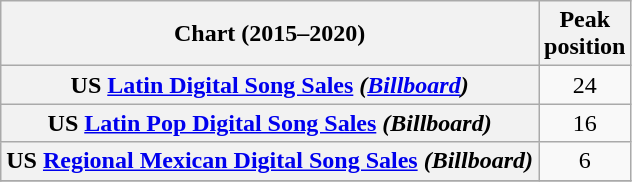<table class="wikitable sortable plainrowheaders" style="text-align:center;">
<tr>
<th scope="col">Chart (2015–2020)</th>
<th scope="col">Peak<br>position</th>
</tr>
<tr>
<th scope="row">US <a href='#'>Latin Digital Song Sales</a> <em>(<a href='#'>Billboard</a>)</em></th>
<td>24</td>
</tr>
<tr>
<th scope="row">US <a href='#'>Latin Pop Digital Song Sales</a> <em>(Billboard)</em></th>
<td>16</td>
</tr>
<tr>
<th scope="row">US <a href='#'>Regional Mexican Digital Song Sales</a> <em>(Billboard)</em></th>
<td>6</td>
</tr>
<tr>
</tr>
</table>
